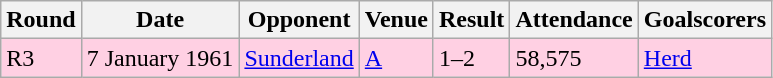<table class="wikitable">
<tr>
<th>Round</th>
<th>Date</th>
<th>Opponent</th>
<th>Venue</th>
<th>Result</th>
<th>Attendance</th>
<th>Goalscorers</th>
</tr>
<tr style="background:#ffd0e3;">
<td>R3</td>
<td>7 January 1961</td>
<td><a href='#'>Sunderland</a></td>
<td><a href='#'>A</a></td>
<td>1–2</td>
<td>58,575</td>
<td><a href='#'>Herd</a></td>
</tr>
</table>
